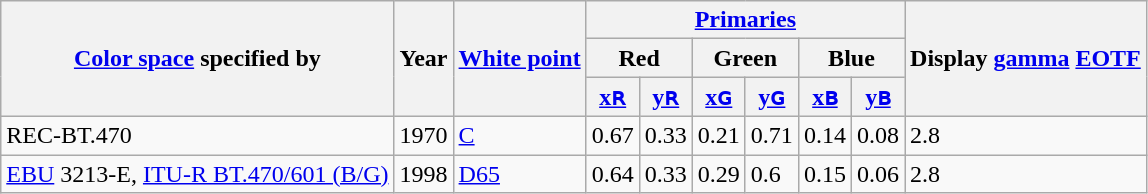<table class="wikitable">
<tr>
<th rowspan="3"><a href='#'>Color space</a> specified by</th>
<th rowspan="3">Year</th>
<th rowspan="3"><a href='#'>White point</a></th>
<th colspan="6"><a href='#'>Primaries</a></th>
<th rowspan="3">Display <a href='#'>gamma</a> <a href='#'>EOTF</a></th>
</tr>
<tr>
<th colspan="2">Red</th>
<th colspan="2">Green</th>
<th colspan="2">Blue</th>
</tr>
<tr>
<th><a href='#'>xʀ</a></th>
<th><a href='#'>yʀ</a></th>
<th><a href='#'>xɢ</a></th>
<th><a href='#'>yɢ</a></th>
<th><a href='#'>xʙ</a></th>
<th><a href='#'>yʙ</a></th>
</tr>
<tr>
<td>REC-BT.470</td>
<td>1970</td>
<td><a href='#'>C</a></td>
<td>0.67</td>
<td>0.33</td>
<td>0.21</td>
<td>0.71</td>
<td>0.14</td>
<td>0.08</td>
<td>2.8</td>
</tr>
<tr>
<td><a href='#'>EBU</a> 3213-E, <a href='#'>ITU-R BT.470/601 (B/G)</a></td>
<td>1998</td>
<td><a href='#'>D65</a></td>
<td>0.64</td>
<td>0.33</td>
<td>0.29</td>
<td>0.6</td>
<td>0.15</td>
<td>0.06</td>
<td>2.8</td>
</tr>
</table>
